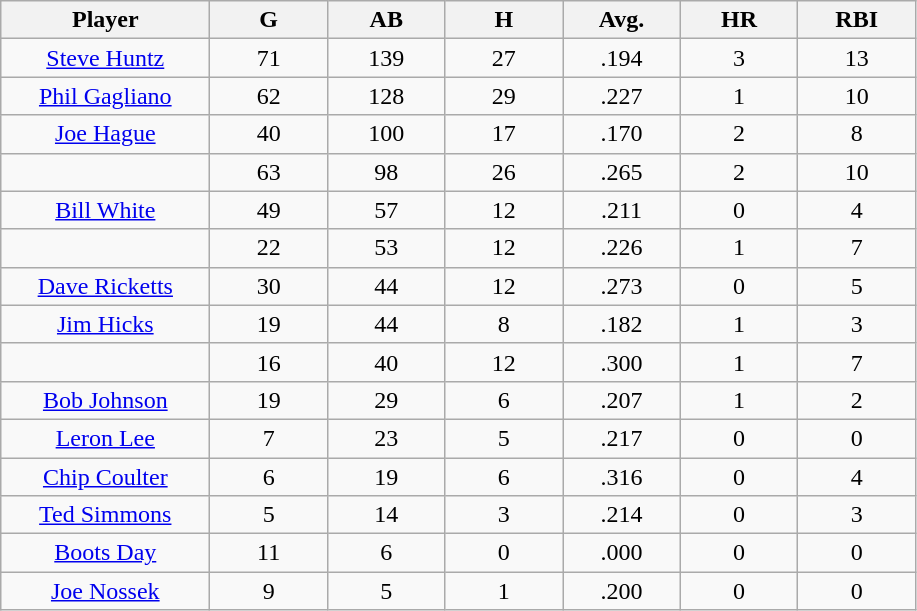<table class="wikitable sortable">
<tr>
<th bgcolor="#DDDDFF" width="16%">Player</th>
<th bgcolor="#DDDDFF" width="9%">G</th>
<th bgcolor="#DDDDFF" width="9%">AB</th>
<th bgcolor="#DDDDFF" width="9%">H</th>
<th bgcolor="#DDDDFF" width="9%">Avg.</th>
<th bgcolor="#DDDDFF" width="9%">HR</th>
<th bgcolor="#DDDDFF" width="9%">RBI</th>
</tr>
<tr align="center">
<td><a href='#'>Steve Huntz</a></td>
<td>71</td>
<td>139</td>
<td>27</td>
<td>.194</td>
<td>3</td>
<td>13</td>
</tr>
<tr align="center">
<td><a href='#'>Phil Gagliano</a></td>
<td>62</td>
<td>128</td>
<td>29</td>
<td>.227</td>
<td>1</td>
<td>10</td>
</tr>
<tr align="center">
<td><a href='#'>Joe Hague</a></td>
<td>40</td>
<td>100</td>
<td>17</td>
<td>.170</td>
<td>2</td>
<td>8</td>
</tr>
<tr align="center">
<td></td>
<td>63</td>
<td>98</td>
<td>26</td>
<td>.265</td>
<td>2</td>
<td>10</td>
</tr>
<tr align="center">
<td><a href='#'>Bill White</a></td>
<td>49</td>
<td>57</td>
<td>12</td>
<td>.211</td>
<td>0</td>
<td>4</td>
</tr>
<tr align="center">
<td></td>
<td>22</td>
<td>53</td>
<td>12</td>
<td>.226</td>
<td>1</td>
<td>7</td>
</tr>
<tr align="center">
<td><a href='#'>Dave Ricketts</a></td>
<td>30</td>
<td>44</td>
<td>12</td>
<td>.273</td>
<td>0</td>
<td>5</td>
</tr>
<tr align="center">
<td><a href='#'>Jim Hicks</a></td>
<td>19</td>
<td>44</td>
<td>8</td>
<td>.182</td>
<td>1</td>
<td>3</td>
</tr>
<tr align="center">
<td></td>
<td>16</td>
<td>40</td>
<td>12</td>
<td>.300</td>
<td>1</td>
<td>7</td>
</tr>
<tr align="center">
<td><a href='#'>Bob Johnson</a></td>
<td>19</td>
<td>29</td>
<td>6</td>
<td>.207</td>
<td>1</td>
<td>2</td>
</tr>
<tr align="center">
<td><a href='#'>Leron Lee</a></td>
<td>7</td>
<td>23</td>
<td>5</td>
<td>.217</td>
<td>0</td>
<td>0</td>
</tr>
<tr align="center">
<td><a href='#'>Chip Coulter</a></td>
<td>6</td>
<td>19</td>
<td>6</td>
<td>.316</td>
<td>0</td>
<td>4</td>
</tr>
<tr align="center">
<td><a href='#'>Ted Simmons</a></td>
<td>5</td>
<td>14</td>
<td>3</td>
<td>.214</td>
<td>0</td>
<td>3</td>
</tr>
<tr align="center">
<td><a href='#'>Boots Day</a></td>
<td>11</td>
<td>6</td>
<td>0</td>
<td>.000</td>
<td>0</td>
<td>0</td>
</tr>
<tr align="center">
<td><a href='#'>Joe Nossek</a></td>
<td>9</td>
<td>5</td>
<td>1</td>
<td>.200</td>
<td>0</td>
<td>0</td>
</tr>
</table>
